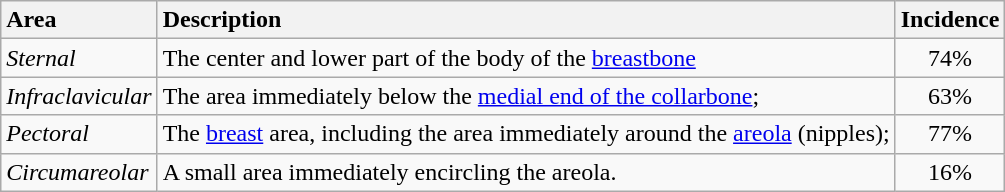<table class="wikitable">
<tr>
<th style="text-align:left">Area</th>
<th style="text-align:left">Description</th>
<th style="text-align:center">Incidence</th>
</tr>
<tr>
<td><em>Sternal</em></td>
<td>The center and lower part of the body of the <a href='#'>breastbone</a></td>
<td style="text-align:center">74%</td>
</tr>
<tr>
<td><em>Infraclavicular</em></td>
<td>The area immediately below the <a href='#'>medial end of the collarbone</a>;</td>
<td style="text-align:center">63%</td>
</tr>
<tr>
<td><em>Pectoral</em></td>
<td>The <a href='#'>breast</a> area, including the area immediately around the <a href='#'>areola</a> (nipples);</td>
<td style="text-align:center">77%</td>
</tr>
<tr>
<td><em>Circumareolar</em></td>
<td>A small area immediately encircling the areola.</td>
<td style="text-align:center">16%</td>
</tr>
</table>
